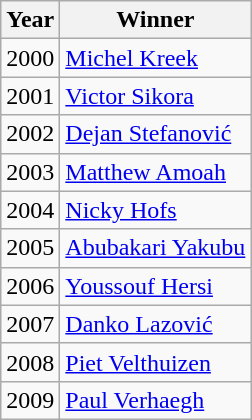<table class="wikitable" style="display:inline-table; margin-right:1em">
<tr>
<th>Year</th>
<th>Winner</th>
</tr>
<tr>
<td>2000</td>
<td> <a href='#'>Michel Kreek</a></td>
</tr>
<tr>
<td>2001</td>
<td> <a href='#'>Victor Sikora</a></td>
</tr>
<tr>
<td>2002</td>
<td> <a href='#'>Dejan Stefanović</a></td>
</tr>
<tr>
<td>2003</td>
<td> <a href='#'>Matthew Amoah</a></td>
</tr>
<tr>
<td>2004</td>
<td> <a href='#'>Nicky Hofs</a></td>
</tr>
<tr>
<td>2005</td>
<td> <a href='#'>Abubakari Yakubu</a></td>
</tr>
<tr>
<td>2006</td>
<td> <a href='#'>Youssouf Hersi</a></td>
</tr>
<tr>
<td>2007</td>
<td> <a href='#'>Danko Lazović</a></td>
</tr>
<tr>
<td>2008</td>
<td> <a href='#'>Piet Velthuizen</a></td>
</tr>
<tr>
<td>2009</td>
<td> <a href='#'>Paul Verhaegh</a></td>
</tr>
</table>
